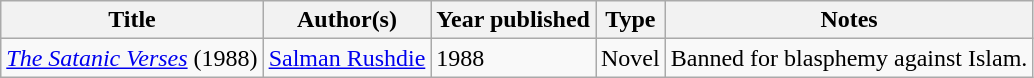<table class="wikitable sortable">
<tr>
<th>Title</th>
<th>Author(s)</th>
<th>Year published</th>
<th>Type</th>
<th class="unsortable">Notes</th>
</tr>
<tr>
<td><em><a href='#'>The Satanic Verses</a></em> (1988)</td>
<td><a href='#'>Salman Rushdie</a></td>
<td>1988</td>
<td>Novel</td>
<td>Banned for blasphemy against Islam.</td>
</tr>
</table>
